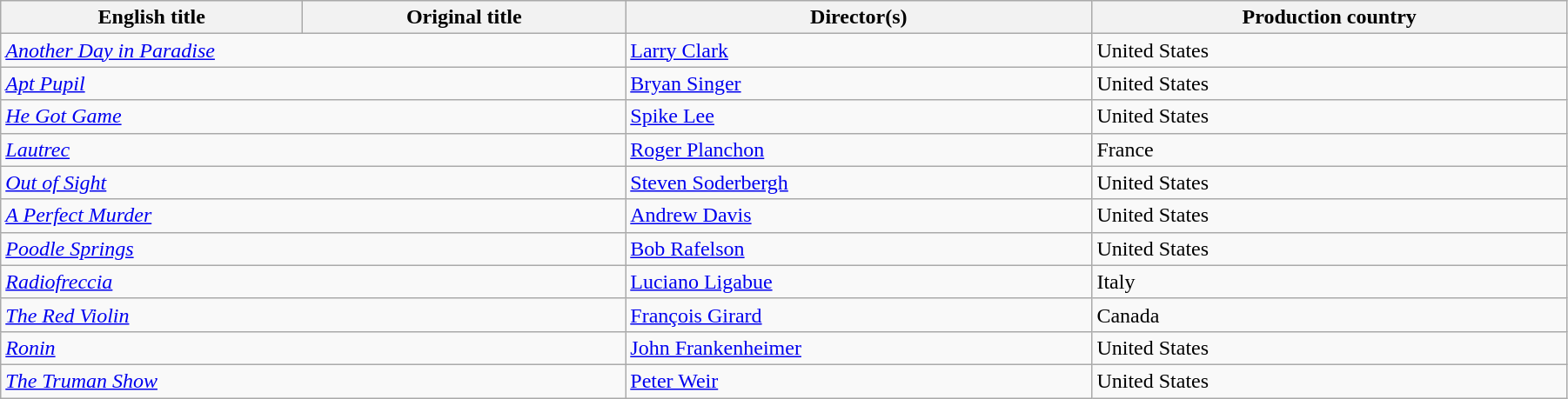<table class="wikitable" width="95%">
<tr>
<th>English title</th>
<th>Original title</th>
<th>Director(s)</th>
<th>Production country</th>
</tr>
<tr>
<td colspan="2"><em><a href='#'>Another Day in Paradise</a></em></td>
<td><a href='#'>Larry Clark</a></td>
<td>United States</td>
</tr>
<tr>
<td colspan="2"><em><a href='#'>Apt Pupil</a></em></td>
<td><a href='#'>Bryan Singer</a></td>
<td>United States</td>
</tr>
<tr>
<td colspan="2"><em><a href='#'>He Got Game</a></em></td>
<td><a href='#'>Spike Lee</a></td>
<td>United States</td>
</tr>
<tr>
<td colspan="2"><em><a href='#'>Lautrec</a></em></td>
<td><a href='#'>Roger Planchon</a></td>
<td>France</td>
</tr>
<tr>
<td colspan="2"><em><a href='#'>Out of Sight</a></em></td>
<td><a href='#'>Steven Soderbergh</a></td>
<td>United States</td>
</tr>
<tr>
<td colspan="2"><em><a href='#'>A Perfect Murder</a></em></td>
<td><a href='#'>Andrew Davis</a></td>
<td>United States</td>
</tr>
<tr>
<td colspan="2"><em><a href='#'>Poodle Springs</a></em></td>
<td><a href='#'>Bob Rafelson</a></td>
<td>United States</td>
</tr>
<tr>
<td colspan="2"><em><a href='#'>Radiofreccia</a></em></td>
<td><a href='#'>Luciano Ligabue</a></td>
<td>Italy</td>
</tr>
<tr>
<td colspan="2"><em> <a href='#'>The Red Violin</a></em></td>
<td><a href='#'>François Girard</a></td>
<td>Canada</td>
</tr>
<tr>
<td colspan="2"><em> <a href='#'>Ronin</a></em></td>
<td><a href='#'>John Frankenheimer</a></td>
<td>United States</td>
</tr>
<tr>
<td colspan="2"><em><a href='#'>The Truman Show</a></em></td>
<td><a href='#'>Peter Weir</a></td>
<td>United States</td>
</tr>
</table>
